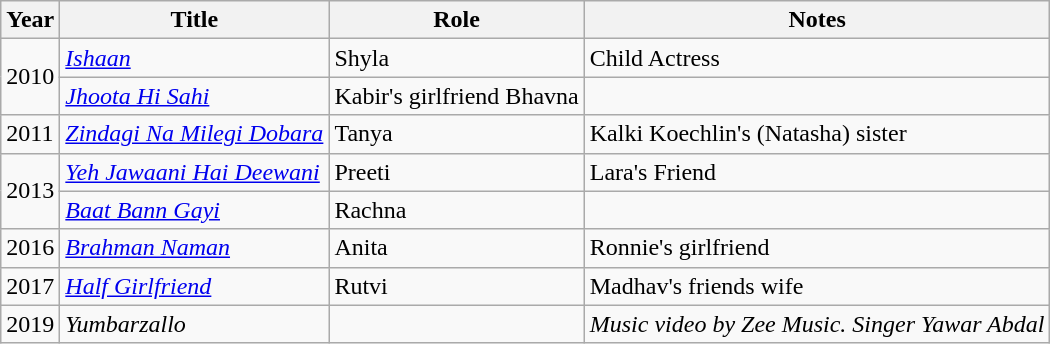<table class="wikitable sortable">
<tr>
<th>Year</th>
<th>Title</th>
<th>Role</th>
<th>Notes</th>
</tr>
<tr>
<td rowspan="2">2010</td>
<td><em><a href='#'>Ishaan</a></em></td>
<td>Shyla</td>
<td>Child Actress</td>
</tr>
<tr>
<td><em><a href='#'>Jhoota Hi Sahi</a></em></td>
<td>Kabir's girlfriend Bhavna</td>
<td></td>
</tr>
<tr>
<td>2011</td>
<td><em><a href='#'>Zindagi Na Milegi Dobara</a></em></td>
<td>Tanya</td>
<td>Kalki Koechlin's (Natasha) sister</td>
</tr>
<tr>
<td rowspan="2">2013</td>
<td><em><a href='#'>Yeh Jawaani Hai Deewani</a></em></td>
<td>Preeti</td>
<td>Lara's Friend</td>
</tr>
<tr>
<td><em><a href='#'>Baat Bann Gayi</a></em></td>
<td>Rachna</td>
<td></td>
</tr>
<tr>
<td>2016</td>
<td><em><a href='#'>Brahman Naman</a></em></td>
<td>Anita</td>
<td>Ronnie's girlfriend</td>
</tr>
<tr>
<td>2017</td>
<td><em><a href='#'>Half Girlfriend</a></em></td>
<td>Rutvi</td>
<td>Madhav's friends wife</td>
</tr>
<tr>
<td>2019</td>
<td><em>Yumbarzallo</em></td>
<td></td>
<td><em>Music video by Zee Music. Singer Yawar Abdal</em></td>
</tr>
</table>
